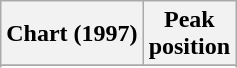<table class="wikitable sortable plainrowheaders">
<tr>
<th scope="col">Chart (1997)</th>
<th scope="col">Peak<br>position</th>
</tr>
<tr>
</tr>
<tr>
</tr>
</table>
